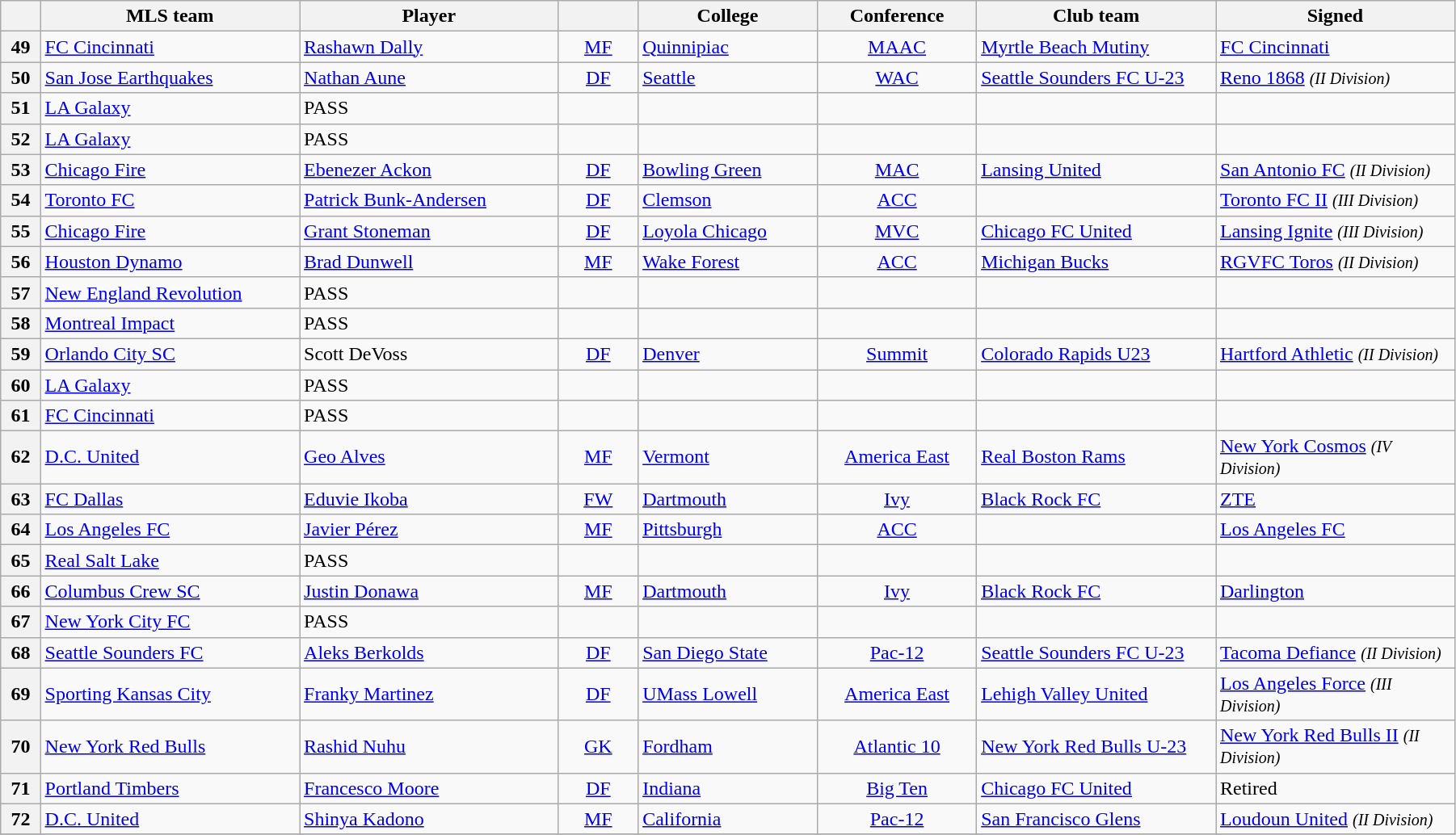<table class="wikitable sortable" style="width:95%">
<tr>
<th width=2%></th>
<th width=13%>MLS team</th>
<th width=13%>Player</th>
<th width=4%></th>
<th width="9%">College</th>
<th width=8%>Conference</th>
<th width="12%">Club team</th>
<th width=12%>Signed</th>
</tr>
<tr>
<th>49</th>
<td><a href='#'>FC Cincinnati</a></td>
<td> <a href='#'>Rashawn Dally</a></td>
<td align=center><a href='#'>MF</a></td>
<td><a href='#'>Quinnipiac</a></td>
<td align=center><a href='#'>MAAC</a></td>
<td><a href='#'>Myrtle Beach Mutiny</a></td>
<td> <a href='#'>FC Cincinnati</a></td>
</tr>
<tr>
<th>50</th>
<td><a href='#'>San Jose Earthquakes</a></td>
<td> <a href='#'>Nathan Aune</a></td>
<td align=center><a href='#'>DF</a></td>
<td><a href='#'>Seattle</a></td>
<td align=center><a href='#'>WAC</a></td>
<td><a href='#'>Seattle Sounders FC U-23</a></td>
<td> <a href='#'>Reno 1868</a> <em><small>(II Division)</small></em></td>
</tr>
<tr>
<th>51</th>
<td><a href='#'>LA Galaxy</a> </td>
<td>PASS</td>
<td></td>
<td></td>
<td></td>
<td></td>
<td></td>
</tr>
<tr>
<th>52</th>
<td><a href='#'>LA Galaxy</a> </td>
<td>PASS</td>
<td></td>
<td></td>
<td></td>
<td></td>
<td></td>
</tr>
<tr>
<th>53</th>
<td><a href='#'>Chicago Fire</a></td>
<td> <a href='#'>Ebenezer Ackon</a></td>
<td align=center><a href='#'>DF</a></td>
<td><a href='#'>Bowling Green</a></td>
<td align=center><a href='#'>MAC</a></td>
<td><a href='#'>Lansing United</a></td>
<td> <a href='#'>San Antonio FC</a> <em><small>(II Division)</small></em></td>
</tr>
<tr>
<th>54</th>
<td><a href='#'>Toronto FC</a></td>
<td> <a href='#'>Patrick Bunk-Andersen</a></td>
<td align=center><a href='#'>DF</a></td>
<td><a href='#'>Clemson</a></td>
<td align=center><a href='#'>ACC</a></td>
<td></td>
<td> <a href='#'>Toronto FC II</a> <em><small>(III Division)</small></em></td>
</tr>
<tr>
<th>55</th>
<td><a href='#'>Chicago Fire</a> </td>
<td> <a href='#'>Grant Stoneman</a></td>
<td align=center><a href='#'>DF</a></td>
<td><a href='#'>Loyola Chicago</a></td>
<td align=center><a href='#'>MVC</a></td>
<td><a href='#'>Chicago FC United</a></td>
<td> <a href='#'>Lansing Ignite</a> <em><small>(III Division)</small></em></td>
</tr>
<tr>
<th>56</th>
<td><a href='#'>Houston Dynamo</a></td>
<td> <a href='#'>Brad Dunwell</a></td>
<td align=center><a href='#'>MF</a></td>
<td><a href='#'>Wake Forest</a></td>
<td align=center><a href='#'>ACC</a></td>
<td><a href='#'>Michigan Bucks</a></td>
<td> <a href='#'>RGVFC Toros</a> <em><small>(II Division)</small></em></td>
</tr>
<tr>
<th>57</th>
<td><a href='#'>New England Revolution</a></td>
<td>PASS</td>
<td></td>
<td></td>
<td></td>
<td></td>
<td></td>
</tr>
<tr>
<th>58</th>
<td><a href='#'>Montreal Impact</a></td>
<td>PASS</td>
<td></td>
<td></td>
<td></td>
<td></td>
<td></td>
</tr>
<tr>
<th>59</th>
<td><a href='#'>Orlando City SC</a></td>
<td> Scott DeVoss</td>
<td align=center><a href='#'>DF</a></td>
<td><a href='#'>Denver</a></td>
<td align=center><a href='#'>Summit</a></td>
<td><a href='#'>Colorado Rapids U23</a></td>
<td> <a href='#'>Hartford Athletic</a> <em><small>(II Division)</small></em></td>
</tr>
<tr>
<th>60</th>
<td><a href='#'>LA Galaxy</a></td>
<td>PASS</td>
<td></td>
<td></td>
<td></td>
<td></td>
<td></td>
</tr>
<tr>
<th>61</th>
<td><a href='#'>FC Cincinnati</a></td>
<td>PASS</td>
<td></td>
<td></td>
<td></td>
<td></td>
<td></td>
</tr>
<tr>
<th>62</th>
<td><a href='#'>D.C. United</a></td>
<td> <a href='#'>Geo Alves</a></td>
<td align=center><a href='#'>MF</a></td>
<td><a href='#'>Vermont</a></td>
<td align=center><a href='#'>America East</a></td>
<td><a href='#'>Real Boston Rams</a></td>
<td> <a href='#'>New York Cosmos</a> <em><small>(IV Division)</small></em></td>
</tr>
<tr>
<th>63</th>
<td><a href='#'>FC Dallas</a></td>
<td> <a href='#'>Eduvie Ikoba</a></td>
<td align=center><a href='#'>FW</a></td>
<td><a href='#'>Dartmouth</a></td>
<td align=center><a href='#'>Ivy</a></td>
<td><a href='#'>Black Rock FC</a></td>
<td> <a href='#'>ZTE</a></td>
</tr>
<tr>
<th>64</th>
<td><a href='#'>Los Angeles FC</a></td>
<td> <a href='#'>Javier Pérez</a></td>
<td align=center><a href='#'>MF</a></td>
<td><a href='#'>Pittsburgh</a></td>
<td align=center><a href='#'>ACC</a></td>
<td></td>
<td> <a href='#'>Los Angeles FC</a></td>
</tr>
<tr>
<th>65</th>
<td><a href='#'>Real Salt Lake</a></td>
<td>PASS</td>
<td></td>
<td></td>
<td></td>
<td></td>
<td></td>
</tr>
<tr>
<th>66</th>
<td><a href='#'>Columbus Crew SC</a></td>
<td> <a href='#'>Justin Donawa</a></td>
<td align=center><a href='#'>MF</a></td>
<td><a href='#'>Dartmouth</a></td>
<td align=center><a href='#'>Ivy</a></td>
<td><a href='#'>Black Rock FC</a></td>
<td> <a href='#'>Darlington</a></td>
</tr>
<tr>
<th>67</th>
<td><a href='#'>New York City FC</a></td>
<td>PASS</td>
<td></td>
<td></td>
<td></td>
<td></td>
<td></td>
</tr>
<tr>
<th>68</th>
<td><a href='#'>Seattle Sounders FC</a></td>
<td> <a href='#'>Aleks Berkolds</a></td>
<td align=center><a href='#'>DF</a></td>
<td><a href='#'>San Diego State</a></td>
<td align=center><a href='#'>Pac-12</a></td>
<td><a href='#'>Seattle Sounders FC U-23</a></td>
<td> <a href='#'>Tacoma Defiance</a> <em><small>(II Division)</small></em></td>
</tr>
<tr>
<th>69</th>
<td><a href='#'>Sporting Kansas City</a></td>
<td> <a href='#'>Franky Martinez</a></td>
<td align=center><a href='#'>DF</a></td>
<td><a href='#'>UMass Lowell</a></td>
<td align=center><a href='#'>America East</a></td>
<td><a href='#'>Lehigh Valley United</a></td>
<td> <a href='#'>Los Angeles Force</a> <em><small>(III Division)</small></em></td>
</tr>
<tr>
<th>70</th>
<td><a href='#'>New York Red Bulls</a></td>
<td> <a href='#'>Rashid Nuhu</a></td>
<td align=center><a href='#'>GK</a></td>
<td><a href='#'>Fordham</a></td>
<td align=center><a href='#'>Atlantic 10</a></td>
<td><a href='#'>New York Red Bulls U-23</a></td>
<td> <a href='#'>New York Red Bulls II</a> <em><small>(II Division)</small></em></td>
</tr>
<tr>
<th>71</th>
<td><a href='#'>Portland Timbers</a></td>
<td> <a href='#'>Francesco Moore</a></td>
<td align=center><a href='#'>DF</a></td>
<td><a href='#'>Indiana</a></td>
<td align=center><a href='#'>Big Ten</a></td>
<td><a href='#'>Chicago FC United</a></td>
<td>Retired</td>
</tr>
<tr>
<th>72</th>
<td><a href='#'>D.C. United</a> </td>
<td> <a href='#'>Shinya Kadono</a></td>
<td align=center><a href='#'>MF</a></td>
<td><a href='#'>California</a></td>
<td align=center><a href='#'>Pac-12</a></td>
<td><a href='#'>San Francisco Glens</a></td>
<td> <a href='#'>Loudoun United</a> <em><small>(II Division)</small></em></td>
</tr>
<tr>
</tr>
</table>
